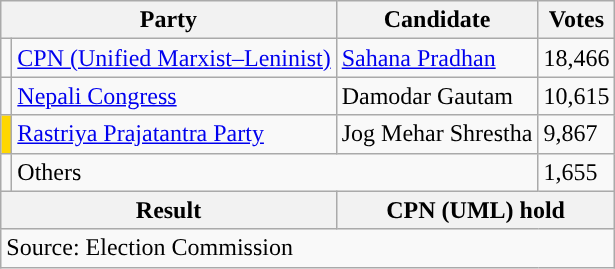<table class="wikitable">
<tr>
<th colspan="2">Party</th>
<th>Candidate</th>
<th>Votes</th>
</tr>
<tr>
<td style="background-color:"></td>
<td><a href='#'>CPN (Unified Marxist–Leninist)</a></td>
<td><a href='#'>Sahana Pradhan</a></td>
<td>18,466</td>
</tr>
<tr>
<td style="background-color:"></td>
<td><a href='#'>Nepali Congress</a></td>
<td>Damodar Gautam</td>
<td>10,615</td>
</tr>
<tr>
<td style="background-color:gold"></td>
<td><a href='#'>Rastriya Prajatantra Party</a></td>
<td>Jog Mehar Shrestha</td>
<td>9,867</td>
</tr>
<tr>
<td></td>
<td colspan="2">Others</td>
<td>1,655</td>
</tr>
<tr>
<th colspan="2">Result</th>
<th colspan="2">CPN (UML) hold</th>
</tr>
<tr>
<td colspan="4">Source: Election Commission</td>
</tr>
</table>
